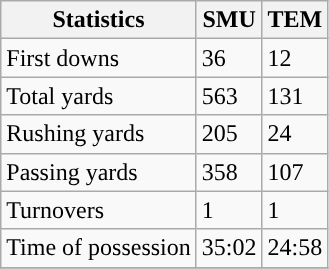<table class="wikitable" style="float: left;">
<tr>
<th>Statistics</th>
<th>SMU</th>
<th>TEM</th>
</tr>
<tr>
<td>First downs</td>
<td>36</td>
<td>12</td>
</tr>
<tr>
<td>Total yards</td>
<td>563</td>
<td>131</td>
</tr>
<tr>
<td>Rushing yards</td>
<td>205</td>
<td>24</td>
</tr>
<tr>
<td>Passing yards</td>
<td>358</td>
<td>107</td>
</tr>
<tr>
<td>Turnovers</td>
<td>1</td>
<td>1</td>
</tr>
<tr>
<td>Time of possession</td>
<td>35:02</td>
<td>24:58</td>
</tr>
<tr>
</tr>
</table>
